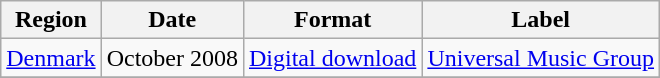<table class=wikitable>
<tr>
<th>Region</th>
<th>Date</th>
<th>Format</th>
<th>Label</th>
</tr>
<tr>
<td><a href='#'>Denmark</a></td>
<td>October 2008</td>
<td><a href='#'>Digital download</a></td>
<td><a href='#'>Universal Music Group</a></td>
</tr>
<tr>
</tr>
</table>
